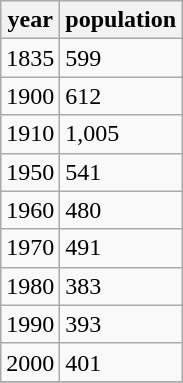<table class="wikitable">
<tr>
<th>year</th>
<th>population</th>
</tr>
<tr>
<td>1835</td>
<td>599</td>
</tr>
<tr>
<td>1900</td>
<td>612</td>
</tr>
<tr>
<td>1910</td>
<td>1,005</td>
</tr>
<tr>
<td>1950</td>
<td>541</td>
</tr>
<tr>
<td>1960</td>
<td>480</td>
</tr>
<tr>
<td>1970</td>
<td>491</td>
</tr>
<tr>
<td>1980</td>
<td>383</td>
</tr>
<tr>
<td>1990</td>
<td>393</td>
</tr>
<tr>
<td>2000</td>
<td>401</td>
</tr>
<tr>
</tr>
</table>
